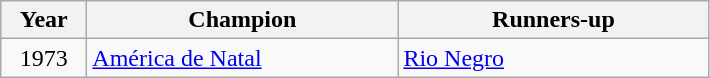<table class="wikitable">
<tr>
<th width=50>Year</th>
<th width=200>Champion</th>
<th width=200>Runners-up</th>
</tr>
<tr>
<td align=center>1973</td>
<td> <a href='#'>América de Natal</a></td>
<td> <a href='#'>Rio Negro</a></td>
</tr>
</table>
